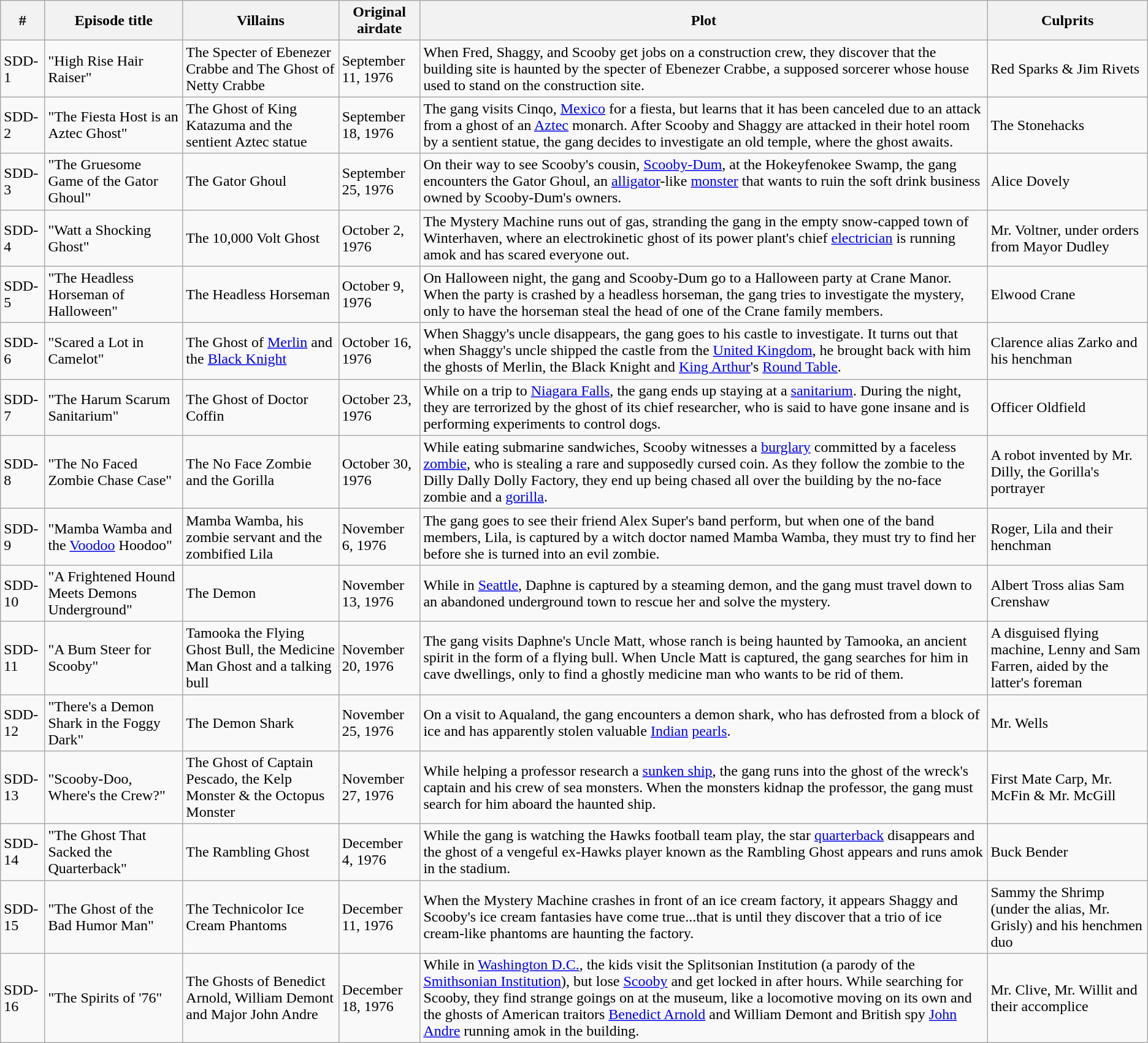<table class="wikitable" style=border="1">
<tr>
<th>#</th>
<th>Episode title</th>
<th>Villains</th>
<th>Original airdate</th>
<th>Plot</th>
<th>Culprits</th>
</tr>
<tr 1>
<td>SDD-1</td>
<td>"High Rise Hair Raiser"</td>
<td>The Specter of Ebenezer Crabbe and The Ghost of Netty Crabbe</td>
<td>September 11, 1976</td>
<td>When Fred, Shaggy, and Scooby get jobs on a construction crew, they discover that the building site is haunted by the specter of Ebenezer Crabbe, a supposed sorcerer whose house used to stand on the construction site.</td>
<td>Red Sparks & Jim Rivets</td>
</tr>
<tr 2>
<td>SDD-2</td>
<td>"The Fiesta Host is an Aztec Ghost"</td>
<td>The Ghost of King Katazuma and the sentient Aztec statue</td>
<td>September 18, 1976</td>
<td>The gang visits Cinqo, <a href='#'>Mexico</a> for a fiesta, but learns that it has been canceled due to an attack from a ghost of an <a href='#'>Aztec</a> monarch. After Scooby and Shaggy are attacked in their hotel room by a sentient statue, the gang decides to investigate an old temple, where the ghost awaits.</td>
<td>The Stonehacks</td>
</tr>
<tr 2>
<td>SDD-3</td>
<td>"The Gruesome Game of the Gator Ghoul"</td>
<td>The Gator Ghoul</td>
<td>September 25, 1976</td>
<td>On their way to see Scooby's cousin, <a href='#'>Scooby-Dum</a>, at the Hokeyfenokee Swamp, the gang encounters the Gator Ghoul, an <a href='#'>alligator</a>-like <a href='#'>monster</a> that wants to ruin the soft drink business owned by Scooby-Dum's owners.</td>
<td>Alice Dovely</td>
</tr>
<tr 3>
<td>SDD-4</td>
<td>"Watt a Shocking Ghost"</td>
<td>The 10,000 Volt Ghost </td>
<td>October 2, 1976</td>
<td>The Mystery Machine runs out of gas, stranding the gang in the empty snow-capped town of Winterhaven, where an electrokinetic ghost of its power plant's chief <a href='#'>electrician</a> is running amok and has scared everyone out.</td>
<td>Mr. Voltner, under orders from Mayor Dudley</td>
</tr>
<tr>
<td>SDD-5</td>
<td>"The Headless Horseman of Halloween"</td>
<td>The Headless Horseman</td>
<td>October 9, 1976</td>
<td>On Halloween night, the gang and Scooby-Dum go to a Halloween party at Crane Manor. When the party is crashed by a headless horseman, the gang tries to investigate the mystery, only to have the horseman steal the head of one of the Crane family members.</td>
<td>Elwood Crane</td>
</tr>
<tr>
<td>SDD-6</td>
<td>"Scared a Lot in Camelot"</td>
<td>The Ghost of <a href='#'>Merlin</a> and the <a href='#'>Black Knight</a></td>
<td>October 16, 1976</td>
<td>When Shaggy's uncle disappears, the gang goes to his castle to investigate. It turns out that when Shaggy's uncle shipped the castle from the <a href='#'>United Kingdom</a>, he brought back with him the ghosts of Merlin, the Black Knight and <a href='#'>King Arthur</a>'s <a href='#'>Round Table</a>.</td>
<td>Clarence alias Zarko and his henchman</td>
</tr>
<tr>
<td>SDD-7</td>
<td>"The Harum Scarum Sanitarium"</td>
<td>The Ghost of Doctor Coffin</td>
<td>October 23, 1976</td>
<td>While on a trip to <a href='#'>Niagara Falls</a>, the gang ends up staying at a <a href='#'>sanitarium</a>. During the night, they are terrorized by the ghost of its chief researcher, who is said to have gone insane and is performing experiments to control dogs.</td>
<td>Officer Oldfield</td>
</tr>
<tr>
<td>SDD-8</td>
<td>"The No Faced Zombie Chase Case"</td>
<td>The No Face Zombie and the Gorilla</td>
<td>October 30, 1976</td>
<td>While eating submarine sandwiches, Scooby witnesses a <a href='#'>burglary</a> committed by a faceless <a href='#'>zombie</a>, who is stealing a rare and supposedly cursed coin. As they follow the zombie to the Dilly Dally Dolly Factory, they end up being chased all over the building by the no-face zombie and a <a href='#'>gorilla</a>.</td>
<td>A robot invented by Mr. Dilly, the Gorilla's portrayer</td>
</tr>
<tr>
<td>SDD-9</td>
<td>"Mamba Wamba and the <a href='#'>Voodoo</a> Hoodoo"</td>
<td>Mamba Wamba, his zombie servant and the zombified Lila</td>
<td>November 6, 1976</td>
<td>The gang goes to see their friend Alex Super's band perform, but when one of the band members, Lila, is captured by a witch doctor named Mamba Wamba, they must try to find her before she is turned into an evil zombie.</td>
<td>Roger, Lila and their henchman</td>
</tr>
<tr>
<td>SDD-10</td>
<td>"A Frightened Hound Meets Demons Underground"</td>
<td>The Demon</td>
<td>November 13, 1976</td>
<td>While in <a href='#'>Seattle</a>, Daphne is captured by a steaming demon, and the gang must travel down to an abandoned underground town to rescue her and solve the mystery.</td>
<td>Albert Tross alias Sam Crenshaw</td>
</tr>
<tr>
<td>SDD-11</td>
<td>"A Bum Steer for Scooby"</td>
<td>Tamooka the Flying Ghost Bull, the Medicine Man Ghost and a talking bull</td>
<td>November 20, 1976</td>
<td>The gang visits Daphne's Uncle Matt, whose ranch is being haunted by Tamooka, an ancient spirit in the form of a flying bull. When Uncle Matt is captured, the gang searches for him in cave dwellings, only to find a ghostly medicine man who wants to be rid of them.</td>
<td>A disguised flying machine, Lenny and Sam Farren, aided by the latter's foreman</td>
</tr>
<tr>
<td>SDD-12</td>
<td>"There's a Demon Shark in the Foggy Dark"</td>
<td>The Demon Shark</td>
<td>November 25, 1976</td>
<td>On a visit to Aqualand, the gang encounters a demon shark, who has defrosted from a block of ice and has apparently stolen valuable <a href='#'>Indian</a> <a href='#'>pearls</a>.</td>
<td>Mr. Wells</td>
</tr>
<tr>
<td>SDD-13</td>
<td>"Scooby-Doo, Where's the Crew?"</td>
<td>The Ghost of Captain Pescado, the Kelp Monster & the Octopus Monster</td>
<td>November 27, 1976</td>
<td>While helping a professor research a <a href='#'>sunken ship</a>, the gang runs into the ghost of the wreck's captain and his crew of sea monsters. When the monsters kidnap the professor, the gang must search for him aboard the haunted ship.</td>
<td>First Mate Carp, Mr. McFin & Mr. McGill</td>
</tr>
<tr>
<td>SDD-14</td>
<td>"The Ghost That Sacked the Quarterback"</td>
<td>The Rambling Ghost</td>
<td>December 4, 1976</td>
<td>While the gang is watching the Hawks football team play, the star <a href='#'>quarterback</a> disappears and the ghost of a vengeful ex-Hawks player known as the Rambling Ghost appears and runs amok in the stadium.</td>
<td>Buck Bender</td>
</tr>
<tr>
<td>SDD-15</td>
<td>"The Ghost of the Bad Humor Man"</td>
<td>The Technicolor Ice Cream Phantoms</td>
<td>December 11, 1976</td>
<td>When the Mystery Machine crashes in front of an ice cream factory, it appears Shaggy and Scooby's ice cream fantasies have come true...that is until they discover that a trio of ice cream-like phantoms are haunting the factory.</td>
<td>Sammy the Shrimp (under the alias, Mr. Grisly) and his henchmen duo</td>
</tr>
<tr>
<td>SDD-16</td>
<td>"The Spirits of '76"</td>
<td>The Ghosts of Benedict Arnold, William Demont and Major John Andre</td>
<td>December 18, 1976</td>
<td>While in <a href='#'>Washington D.C.</a>, the kids visit the Splitsonian Institution (a parody of the <a href='#'>Smithsonian Institution</a>), but lose <a href='#'>Scooby</a> and get locked in after hours. While searching for Scooby, they find strange goings on at the museum, like a locomotive moving on its own and the ghosts of American traitors <a href='#'>Benedict Arnold</a> and William Demont and British spy <a href='#'>John Andre</a> running amok in the building.</td>
<td>Mr. Clive, Mr. Willit and their accomplice</td>
</tr>
</table>
